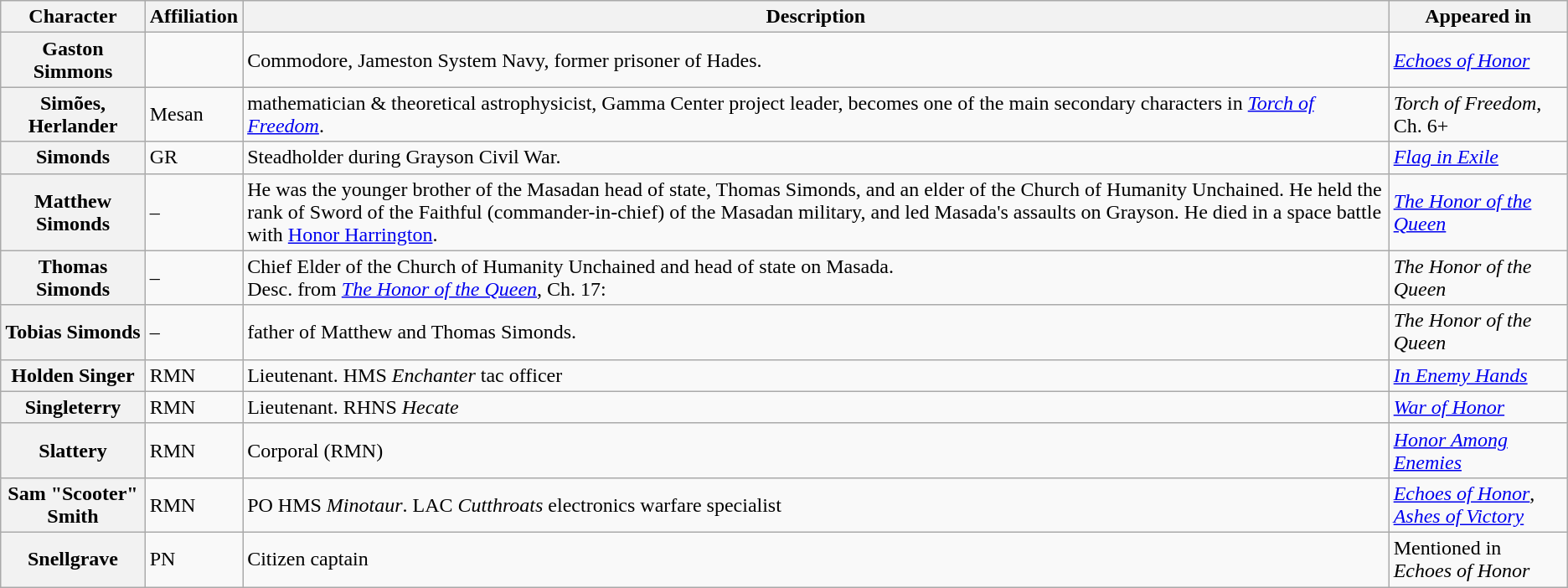<table class="wikitable" style="widthv 100%">
<tr>
<th>Character</th>
<th>Affiliation</th>
<th>Description</th>
<th>Appeared in</th>
</tr>
<tr>
<th>Gaston Simmons</th>
<td></td>
<td>Commodore, Jameston System Navy, former prisoner of Hades.</td>
<td><em><a href='#'>Echoes of Honor</a></em></td>
</tr>
<tr>
<th>Simões, Herlander</th>
<td>Mesan</td>
<td>mathematician & theoretical astrophysicist, Gamma Center project leader, becomes one of the main secondary characters in <em><a href='#'>Torch of Freedom</a></em>. </td>
<td><em>Torch of Freedom</em>, Ch. 6+</td>
</tr>
<tr>
<th>Simonds</th>
<td>GR</td>
<td>Steadholder during Grayson Civil War.</td>
<td><em><a href='#'>Flag in Exile</a></em></td>
</tr>
<tr>
<th>Matthew Simonds</th>
<td>–</td>
<td>He was the younger brother of the Masadan head of state, Thomas Simonds, and an elder of the Church of Humanity Unchained. He held the rank of Sword of the Faithful (commander-in-chief) of the Masadan military, and led Masada's assaults on Grayson. He died in a space battle with <a href='#'>Honor Harrington</a>.</td>
<td><em><a href='#'>The Honor of the Queen</a></em></td>
</tr>
<tr>
<th>Thomas Simonds</th>
<td>–</td>
<td>Chief Elder of the Church of Humanity Unchained and head of state on Masada.<br>Desc. from <em><a href='#'>The Honor of the Queen</a></em>, Ch. 17: </td>
<td><em>The Honor of the Queen</em></td>
</tr>
<tr>
<th>Tobias Simonds</th>
<td>–</td>
<td>father of Matthew and Thomas Simonds.</td>
<td><em>The Honor of the Queen</em></td>
</tr>
<tr>
<th>Holden Singer</th>
<td>RMN</td>
<td>Lieutenant. HMS <em>Enchanter</em> tac officer</td>
<td><em><a href='#'>In Enemy Hands</a></em></td>
</tr>
<tr>
<th>Singleterry</th>
<td>RMN</td>
<td>Lieutenant. RHNS <em>Hecate</em></td>
<td><em><a href='#'>War of Honor</a></em></td>
</tr>
<tr>
<th>Slattery</th>
<td>RMN</td>
<td>Corporal (RMN)</td>
<td><em><a href='#'>Honor Among Enemies</a></em></td>
</tr>
<tr>
<th>Sam "Scooter" Smith</th>
<td>RMN</td>
<td>PO HMS <em>Minotaur</em>. LAC <em>Cutthroats</em> electronics warfare specialist</td>
<td><em><a href='#'>Echoes of Honor</a></em>, <em><a href='#'>Ashes of Victory</a></em></td>
</tr>
<tr>
<th>Snellgrave</th>
<td>PN</td>
<td>Citizen captain</td>
<td>Mentioned in <em>Echoes of Honor</em></td>
</tr>
</table>
